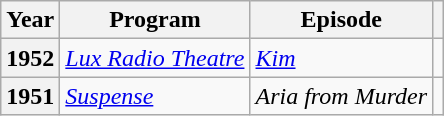<table class="wikitable sortable plainrowheaders">
<tr>
<th>Year</th>
<th>Program</th>
<th>Episode</th>
<th class="unsortable"></th>
</tr>
<tr>
<th scope="row">1952</th>
<td><em><a href='#'>Lux Radio Theatre</a></em></td>
<td><em><a href='#'>Kim</a></em></td>
<td style="text-align:center;"></td>
</tr>
<tr>
<th scope="row">1951</th>
<td><em><a href='#'>Suspense</a></em></td>
<td><em>Aria from Murder</em></td>
<td style="text-align:center;"></td>
</tr>
</table>
